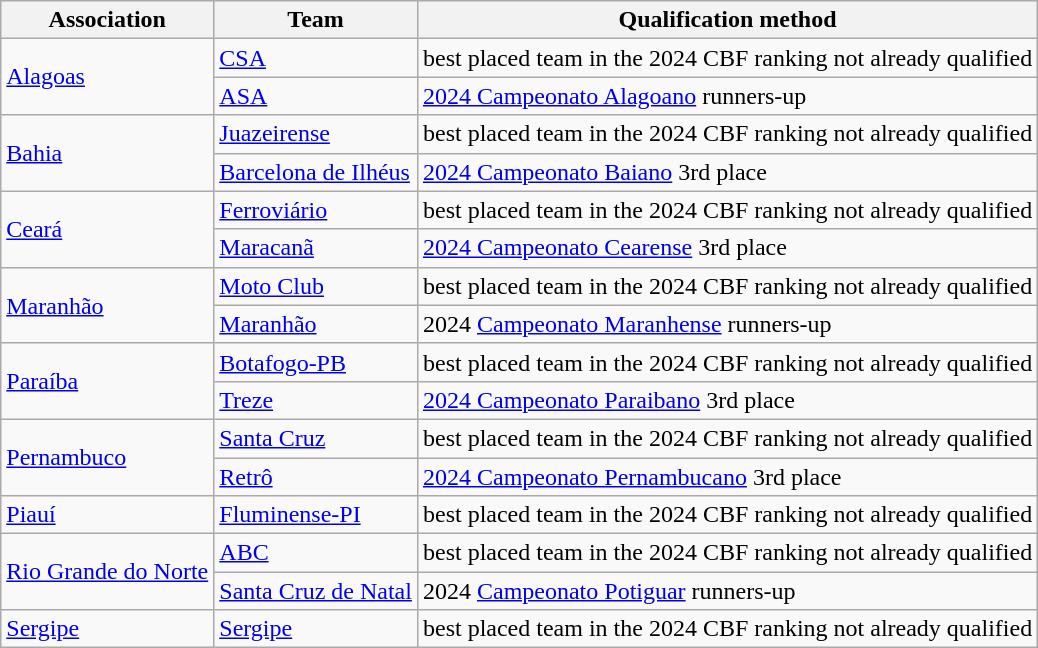<table class="wikitable">
<tr>
<th>Association</th>
<th>Team</th>
<th>Qualification method</th>
</tr>
<tr>
<td rowspan=2> <a href='#'>Alagoas</a><br></td>
<td><a href='#'>CSA</a></td>
<td>best placed team in the 2024 CBF ranking not already qualified</td>
</tr>
<tr>
<td><a href='#'>ASA</a></td>
<td><a href='#'>2024 Campeonato Alagoano</a> runners-up</td>
</tr>
<tr>
<td rowspan=2> <a href='#'>Bahia</a><br></td>
<td><a href='#'>Juazeirense</a></td>
<td>best placed team in the 2024 CBF ranking not already qualified</td>
</tr>
<tr>
<td><a href='#'>Barcelona de Ilhéus</a></td>
<td><a href='#'>2024 Campeonato Baiano</a> 3rd place</td>
</tr>
<tr>
<td rowspan=2> <a href='#'>Ceará</a><br></td>
<td><a href='#'>Ferroviário</a></td>
<td>best placed team in the 2024 CBF ranking not already qualified</td>
</tr>
<tr>
<td><a href='#'>Maracanã</a></td>
<td><a href='#'>2024 Campeonato Cearense</a> 3rd place</td>
</tr>
<tr>
<td rowspan=2> <a href='#'>Maranhão</a><br></td>
<td><a href='#'>Moto Club</a></td>
<td>best placed team in the 2024 CBF ranking not already qualified</td>
</tr>
<tr>
<td><a href='#'>Maranhão</a></td>
<td>2024 <a href='#'>Campeonato Maranhense</a> runners-up</td>
</tr>
<tr>
<td rowspan=2> <a href='#'>Paraíba</a><br></td>
<td><a href='#'>Botafogo-PB</a></td>
<td>best placed team in the 2024 CBF ranking not already qualified</td>
</tr>
<tr>
<td><a href='#'>Treze</a></td>
<td><a href='#'>2024 Campeonato Paraibano</a> 3rd place</td>
</tr>
<tr>
<td rowspan=2> <a href='#'>Pernambuco</a><br></td>
<td><a href='#'>Santa Cruz</a></td>
<td>best placed team in the 2024 CBF ranking not already qualified</td>
</tr>
<tr>
<td><a href='#'>Retrô</a></td>
<td><a href='#'>2024 Campeonato Pernambucano</a> 3rd place</td>
</tr>
<tr>
<td> <a href='#'>Piauí</a><br></td>
<td><a href='#'>Fluminense-PI</a></td>
<td>best placed team in the 2024 CBF ranking not already qualified</td>
</tr>
<tr>
<td rowspan=2> <a href='#'>Rio Grande do Norte</a><br></td>
<td><a href='#'>ABC</a></td>
<td>best placed team in the 2024 CBF ranking not already qualified</td>
</tr>
<tr>
<td><a href='#'>Santa Cruz de Natal</a></td>
<td>2024 <a href='#'>Campeonato Potiguar</a> runners-up</td>
</tr>
<tr>
<td> <a href='#'>Sergipe</a><br></td>
<td><a href='#'>Sergipe</a></td>
<td>best placed team in the 2024 CBF ranking not already qualified</td>
</tr>
</table>
